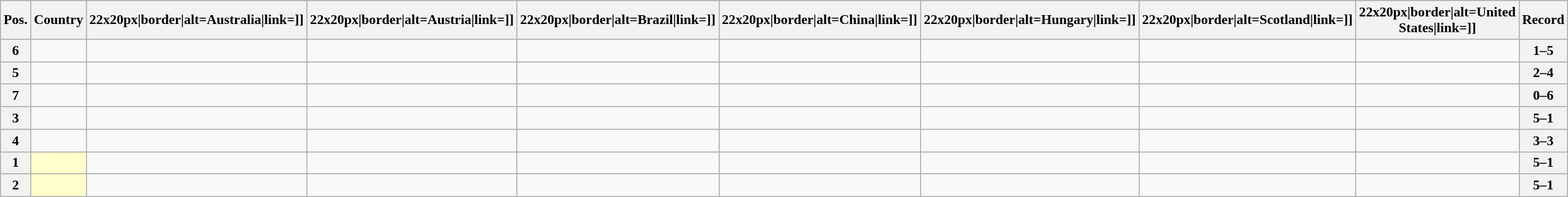<table class="wikitable sortable nowrap" style="text-align:center; font-size:0.9em;">
<tr>
<th>Pos.</th>
<th>Country</th>
<th [[Image:>22x20px|border|alt=Australia|link=]]</th>
<th [[Image:>22x20px|border|alt=Austria|link=]]</th>
<th [[Image:>22x20px|border|alt=Brazil|link=]]</th>
<th [[Image:>22x20px|border|alt=China|link=]]</th>
<th [[Image:>22x20px|border|alt=Hungary|link=]]</th>
<th [[Image:>22x20px|border|alt=Scotland|link=]]</th>
<th [[Image:>22x20px|border|alt=United States|link=]]</th>
<th>Record</th>
</tr>
<tr>
<th>6</th>
<td style="text-align:left;"></td>
<td></td>
<td></td>
<td></td>
<td></td>
<td></td>
<td></td>
<td></td>
<th>1–5</th>
</tr>
<tr>
<th>5</th>
<td style="text-align:left;"></td>
<td></td>
<td></td>
<td></td>
<td></td>
<td></td>
<td></td>
<td></td>
<th>2–4</th>
</tr>
<tr>
<th>7</th>
<td style="text-align:left;"></td>
<td></td>
<td></td>
<td></td>
<td></td>
<td></td>
<td></td>
<td></td>
<th>0–6</th>
</tr>
<tr>
<th>3</th>
<td style="text-align:left;"></td>
<td></td>
<td></td>
<td></td>
<td></td>
<td></td>
<td></td>
<td></td>
<th>5–1</th>
</tr>
<tr>
<th>4</th>
<td style="text-align:left;"></td>
<td></td>
<td></td>
<td></td>
<td></td>
<td></td>
<td></td>
<td></td>
<th>3–3</th>
</tr>
<tr>
<th>1</th>
<td style="text-align:left; background:#ffffcc;"></td>
<td></td>
<td></td>
<td></td>
<td></td>
<td></td>
<td></td>
<td></td>
<th>5–1</th>
</tr>
<tr>
<th>2</th>
<td style="text-align:left; background:#ffffcc;"></td>
<td></td>
<td></td>
<td></td>
<td></td>
<td></td>
<td></td>
<td></td>
<th>5–1</th>
</tr>
</table>
